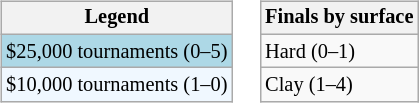<table>
<tr valign=top>
<td><br><table class=wikitable style="font-size:85%">
<tr>
<th>Legend</th>
</tr>
<tr style="background:lightblue;">
<td>$25,000 tournaments (0–5)</td>
</tr>
<tr style="background:#f0f8ff;">
<td>$10,000 tournaments (1–0)</td>
</tr>
</table>
</td>
<td><br><table class=wikitable style="font-size:85%">
<tr>
<th>Finals by surface</th>
</tr>
<tr>
<td>Hard (0–1)</td>
</tr>
<tr>
<td>Clay (1–4)</td>
</tr>
</table>
</td>
</tr>
</table>
